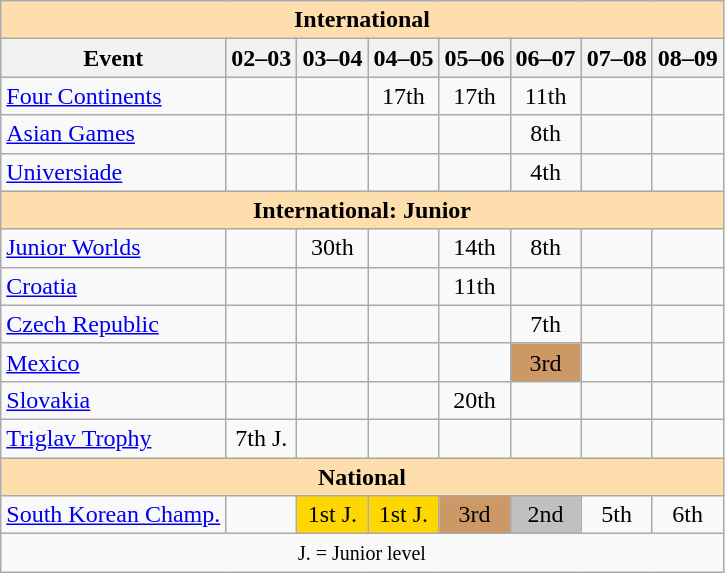<table class="wikitable" style="text-align:center">
<tr>
<th style="background-color: #ffdead; " colspan=8 align=center>International</th>
</tr>
<tr>
<th>Event</th>
<th>02–03</th>
<th>03–04</th>
<th>04–05</th>
<th>05–06</th>
<th>06–07</th>
<th>07–08</th>
<th>08–09</th>
</tr>
<tr>
<td align=left><a href='#'>Four Continents</a></td>
<td></td>
<td></td>
<td>17th</td>
<td>17th</td>
<td>11th</td>
<td></td>
<td></td>
</tr>
<tr>
<td align=left><a href='#'>Asian Games</a></td>
<td></td>
<td></td>
<td></td>
<td></td>
<td>8th</td>
<td></td>
<td></td>
</tr>
<tr>
<td align=left><a href='#'>Universiade</a></td>
<td></td>
<td></td>
<td></td>
<td></td>
<td>4th</td>
<td></td>
<td></td>
</tr>
<tr>
<th style="background-color: #ffdead; " colspan=8 align=center>International: Junior</th>
</tr>
<tr>
<td align=left><a href='#'>Junior Worlds</a></td>
<td></td>
<td>30th</td>
<td></td>
<td>14th</td>
<td>8th</td>
<td></td>
<td></td>
</tr>
<tr>
<td align=left> <a href='#'>Croatia</a></td>
<td></td>
<td></td>
<td></td>
<td>11th</td>
<td></td>
<td></td>
<td></td>
</tr>
<tr>
<td align=left> <a href='#'>Czech Republic</a></td>
<td></td>
<td></td>
<td></td>
<td></td>
<td>7th</td>
<td></td>
<td></td>
</tr>
<tr>
<td align=left> <a href='#'>Mexico</a></td>
<td></td>
<td></td>
<td></td>
<td></td>
<td bgcolor=cc9966>3rd</td>
<td></td>
<td></td>
</tr>
<tr>
<td align=left> <a href='#'>Slovakia</a></td>
<td></td>
<td></td>
<td></td>
<td>20th</td>
<td></td>
<td></td>
<td></td>
</tr>
<tr>
<td align=left><a href='#'>Triglav Trophy</a></td>
<td>7th J.</td>
<td></td>
<td></td>
<td></td>
<td></td>
<td></td>
<td></td>
</tr>
<tr>
<th style="background-color: #ffdead; " colspan=8 align=center>National</th>
</tr>
<tr>
<td align=left><a href='#'>South Korean Champ.</a></td>
<td></td>
<td bgcolor=gold>1st J.</td>
<td bgcolor=gold>1st J.</td>
<td bgcolor=cc9966>3rd</td>
<td bgcolor=silver>2nd</td>
<td>5th</td>
<td>6th</td>
</tr>
<tr>
<td colspan=8 align=center><small> J. = Junior level </small></td>
</tr>
</table>
